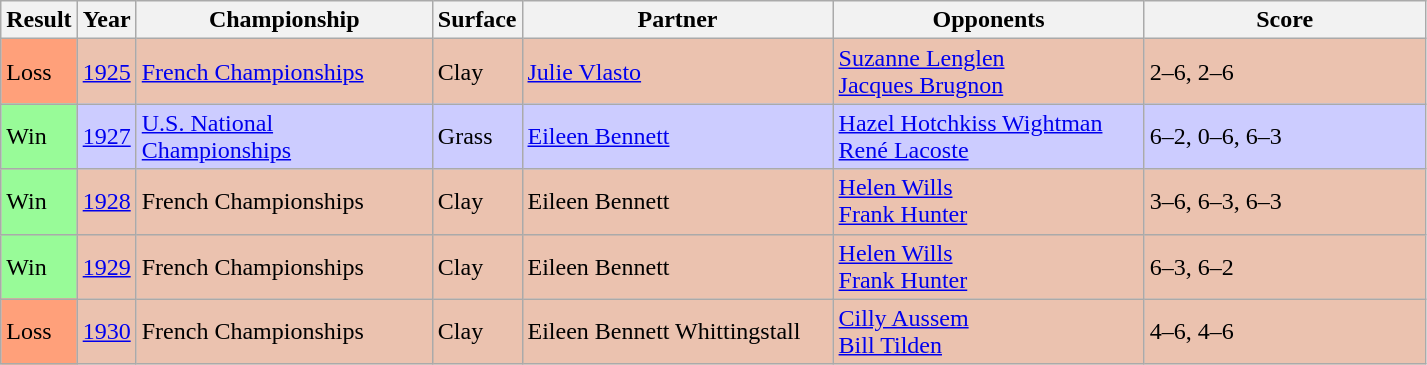<table class="sortable wikitable">
<tr>
<th style="width:40px">Result</th>
<th style="width:30px">Year</th>
<th style="width:190px">Championship</th>
<th style="width:50px">Surface</th>
<th style="width:200px">Partner</th>
<th style="width:200px">Opponents</th>
<th style="width:180px" class="unsortable">Score</th>
</tr>
<tr style="background:#ebc2af;">
<td style="background:#ffa07a;">Loss</td>
<td><a href='#'>1925</a></td>
<td><a href='#'>French Championships</a></td>
<td>Clay</td>
<td> <a href='#'>Julie Vlasto</a></td>
<td> <a href='#'>Suzanne Lenglen</a> <br>  <a href='#'>Jacques Brugnon</a></td>
<td>2–6, 2–6</td>
</tr>
<tr style="background:#ccf;">
<td style="background:#98fb98;">Win</td>
<td><a href='#'>1927</a></td>
<td><a href='#'>U.S. National Championships</a></td>
<td>Grass</td>
<td> <a href='#'>Eileen Bennett</a></td>
<td> <a href='#'>Hazel Hotchkiss Wightman</a> <br>  <a href='#'>René Lacoste</a></td>
<td>6–2, 0–6, 6–3</td>
</tr>
<tr style="background:#ebc2af;">
<td style="background:#98fb98;">Win</td>
<td><a href='#'>1928</a></td>
<td>French Championships</td>
<td>Clay</td>
<td> Eileen Bennett</td>
<td> <a href='#'>Helen Wills</a> <br>  <a href='#'>Frank Hunter</a></td>
<td>3–6, 6–3, 6–3</td>
</tr>
<tr style="background:#ebc2af;">
<td style="background:#98fb98;">Win</td>
<td><a href='#'>1929</a></td>
<td>French Championships</td>
<td>Clay</td>
<td> Eileen Bennett</td>
<td> <a href='#'>Helen Wills</a> <br>  <a href='#'>Frank Hunter</a></td>
<td>6–3, 6–2</td>
</tr>
<tr style="background:#ebc2af;">
<td style="background:#ffa07a;">Loss</td>
<td><a href='#'>1930</a></td>
<td>French Championships</td>
<td>Clay</td>
<td> Eileen Bennett Whittingstall</td>
<td> <a href='#'>Cilly Aussem</a> <br>  <a href='#'>Bill Tilden</a></td>
<td>4–6, 4–6</td>
</tr>
</table>
